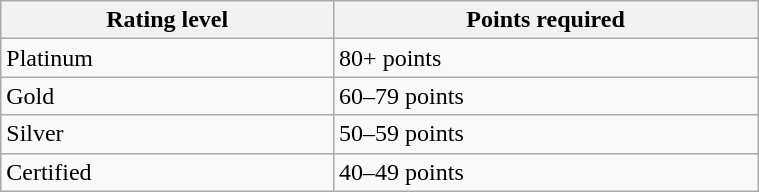<table class="wikitable" style="width: 40%">
<tr>
<th>Rating level</th>
<th>Points required</th>
</tr>
<tr>
<td>Platinum</td>
<td>80+ points</td>
</tr>
<tr>
<td>Gold</td>
<td>60–79 points</td>
</tr>
<tr>
<td>Silver</td>
<td>50–59 points</td>
</tr>
<tr>
<td>Certified</td>
<td>40–49 points</td>
</tr>
</table>
